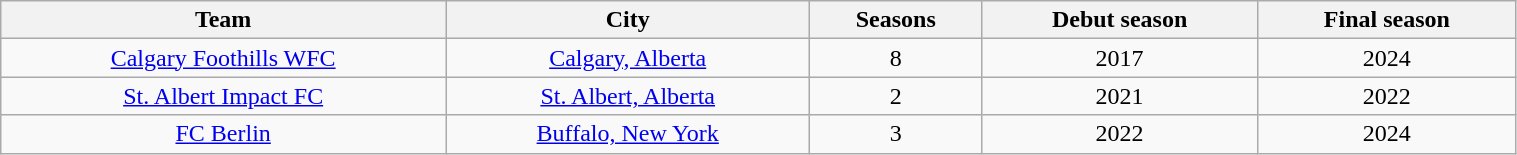<table class="wikitable sortable" style="text-align: center; width:80%">
<tr>
<th>Team</th>
<th>City</th>
<th>Seasons</th>
<th>Debut season</th>
<th>Final season</th>
</tr>
<tr>
<td><a href='#'>Calgary Foothills WFC</a></td>
<td><a href='#'>Calgary, Alberta</a></td>
<td>8</td>
<td>2017</td>
<td>2024</td>
</tr>
<tr>
<td><a href='#'>St. Albert Impact FC</a></td>
<td><a href='#'>St. Albert, Alberta</a></td>
<td>2</td>
<td>2021</td>
<td>2022</td>
</tr>
<tr>
<td><a href='#'>FC Berlin</a></td>
<td><a href='#'>Buffalo, New York</a></td>
<td>3</td>
<td>2022</td>
<td>2024</td>
</tr>
</table>
